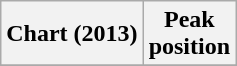<table class="wikitable sortable">
<tr>
<th>Chart (2013)</th>
<th>Peak<br>position</th>
</tr>
<tr>
</tr>
</table>
